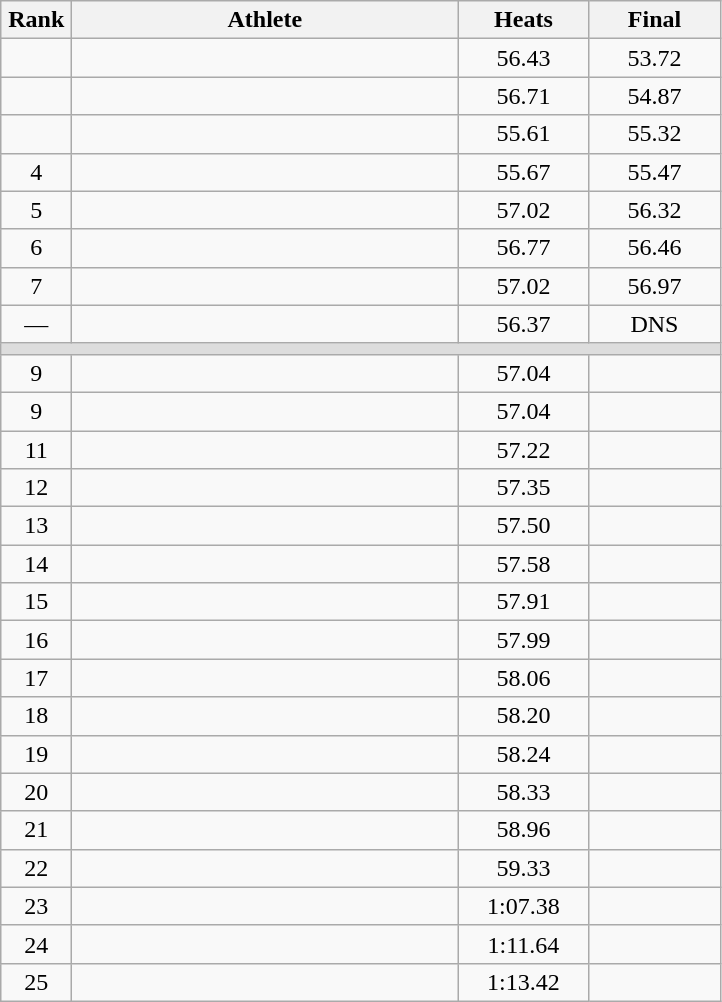<table class=wikitable style="text-align:center">
<tr>
<th width=40>Rank</th>
<th width=250>Athlete</th>
<th width=80>Heats</th>
<th width=80>Final</th>
</tr>
<tr>
<td></td>
<td align=left></td>
<td>56.43</td>
<td>53.72</td>
</tr>
<tr>
<td></td>
<td align=left></td>
<td>56.71</td>
<td>54.87</td>
</tr>
<tr>
<td></td>
<td align=left></td>
<td>55.61</td>
<td>55.32</td>
</tr>
<tr>
<td>4</td>
<td align=left></td>
<td>55.67</td>
<td>55.47</td>
</tr>
<tr>
<td>5</td>
<td align=left></td>
<td>57.02</td>
<td>56.32</td>
</tr>
<tr>
<td>6</td>
<td align=left></td>
<td>56.77</td>
<td>56.46</td>
</tr>
<tr>
<td>7</td>
<td align=left></td>
<td>57.02</td>
<td>56.97</td>
</tr>
<tr>
<td>—</td>
<td align=left></td>
<td>56.37</td>
<td>DNS</td>
</tr>
<tr bgcolor=#DDDDDD>
<td colspan=4></td>
</tr>
<tr>
<td>9</td>
<td align=left></td>
<td>57.04</td>
<td></td>
</tr>
<tr>
<td>9</td>
<td align=left></td>
<td>57.04</td>
<td></td>
</tr>
<tr>
<td>11</td>
<td align=left></td>
<td>57.22</td>
<td></td>
</tr>
<tr>
<td>12</td>
<td align=left></td>
<td>57.35</td>
<td></td>
</tr>
<tr>
<td>13</td>
<td align=left></td>
<td>57.50</td>
<td></td>
</tr>
<tr>
<td>14</td>
<td align=left></td>
<td>57.58</td>
<td></td>
</tr>
<tr>
<td>15</td>
<td align=left></td>
<td>57.91</td>
<td></td>
</tr>
<tr>
<td>16</td>
<td align=left></td>
<td>57.99</td>
<td></td>
</tr>
<tr>
<td>17</td>
<td align=left></td>
<td>58.06</td>
<td></td>
</tr>
<tr>
<td>18</td>
<td align=left></td>
<td>58.20</td>
<td></td>
</tr>
<tr>
<td>19</td>
<td align=left></td>
<td>58.24</td>
<td></td>
</tr>
<tr>
<td>20</td>
<td align=left></td>
<td>58.33</td>
<td></td>
</tr>
<tr>
<td>21</td>
<td align=left></td>
<td>58.96</td>
<td></td>
</tr>
<tr>
<td>22</td>
<td align=left></td>
<td>59.33</td>
<td></td>
</tr>
<tr>
<td>23</td>
<td align=left></td>
<td>1:07.38</td>
<td></td>
</tr>
<tr>
<td>24</td>
<td align=left></td>
<td>1:11.64</td>
<td></td>
</tr>
<tr>
<td>25</td>
<td align=left></td>
<td>1:13.42</td>
<td></td>
</tr>
</table>
